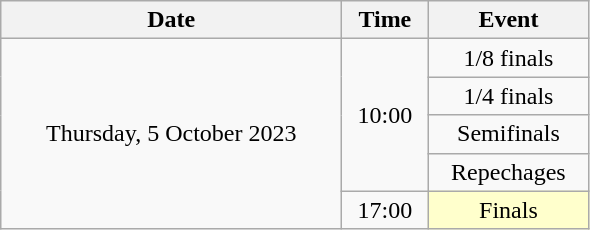<table class = "wikitable" style="text-align:center;">
<tr>
<th width=220>Date</th>
<th width=50>Time</th>
<th width=100>Event</th>
</tr>
<tr>
<td rowspan=5>Thursday, 5 October 2023</td>
<td rowspan=4>10:00</td>
<td>1/8 finals</td>
</tr>
<tr>
<td>1/4 finals</td>
</tr>
<tr>
<td>Semifinals</td>
</tr>
<tr>
<td>Repechages</td>
</tr>
<tr>
<td>17:00</td>
<td bgcolor=ffffcc>Finals</td>
</tr>
</table>
